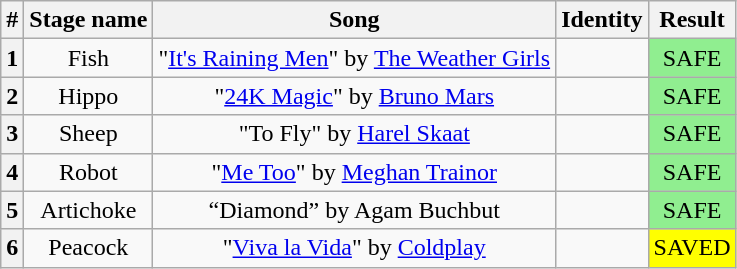<table class="wikitable plainrowheaders" style="text-align: center;">
<tr>
<th>#</th>
<th>Stage name</th>
<th>Song</th>
<th>Identity</th>
<th>Result</th>
</tr>
<tr>
<th>1</th>
<td>Fish</td>
<td>"<a href='#'>It's Raining Men</a>" by <a href='#'>The Weather Girls</a></td>
<td></td>
<td bgcolor="lightgreen">SAFE</td>
</tr>
<tr>
<th>2</th>
<td>Hippo</td>
<td>"<a href='#'>24K Magic</a>" by <a href='#'>Bruno Mars</a></td>
<td></td>
<td bgcolor="lightgreen">SAFE</td>
</tr>
<tr>
<th>3</th>
<td>Sheep</td>
<td>"To Fly" by <a href='#'>Harel Skaat</a></td>
<td></td>
<td bgcolor="lightgreen">SAFE</td>
</tr>
<tr>
<th>4</th>
<td>Robot</td>
<td>"<a href='#'>Me Too</a>" by <a href='#'>Meghan Trainor</a></td>
<td></td>
<td bgcolor="lightgreen">SAFE</td>
</tr>
<tr>
<th>5</th>
<td>Artichoke</td>
<td>“Diamond” by Agam Buchbut</td>
<td></td>
<td bgcolor="lightgreen">SAFE</td>
</tr>
<tr>
<th>6</th>
<td>Peacock</td>
<td>"<a href='#'>Viva la Vida</a>" by <a href='#'>Coldplay</a></td>
<td></td>
<td bgcolor="yellow">SAVED</td>
</tr>
</table>
